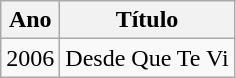<table class="wikitable">
<tr>
<th>Ano</th>
<th>Título</th>
</tr>
<tr>
<td>2006</td>
<td>Desde Que Te Vi</td>
</tr>
</table>
